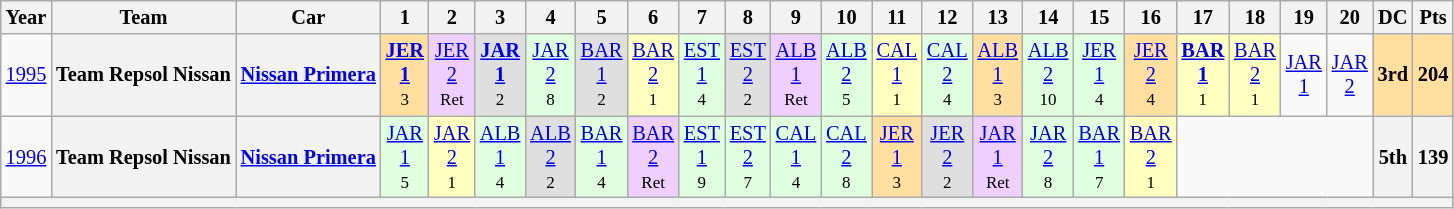<table class="wikitable" style="text-align:center; font-size:85%">
<tr>
<th>Year</th>
<th>Team</th>
<th>Car</th>
<th>1</th>
<th>2</th>
<th>3</th>
<th>4</th>
<th>5</th>
<th>6</th>
<th>7</th>
<th>8</th>
<th>9</th>
<th>10</th>
<th>11</th>
<th>12</th>
<th>13</th>
<th>14</th>
<th>15</th>
<th>16</th>
<th>17</th>
<th>18</th>
<th>19</th>
<th>20</th>
<th>DC</th>
<th>Pts</th>
</tr>
<tr>
<td><a href='#'>1995</a></td>
<th nowrap>Team Repsol Nissan</th>
<th nowrap><a href='#'>Nissan Primera</a></th>
<td bgcolor="#FFDF9F"><a href='#'><strong>JER<br>1</strong></a><br><small>3</small></td>
<td bgcolor="#EFCFFF"><a href='#'>JER<br>2</a><br><small>Ret</small></td>
<td bgcolor="#DFDFDF"><a href='#'><strong>JAR<br>1</strong></a><br><small>2</small></td>
<td bgcolor="#DFFFDF"><a href='#'>JAR<br>2</a><br><small>8</small></td>
<td bgcolor="#DFDFDF"><a href='#'>BAR<br>1</a><br><small>2</small></td>
<td bgcolor="#FFFFBF"><a href='#'>BAR<br>2</a><br><small>1</small></td>
<td bgcolor="#DFFFDF"><a href='#'>EST<br>1</a><br><small>4</small></td>
<td bgcolor="#DFDFDF"><a href='#'>EST<br>2</a><br><small>2</small></td>
<td bgcolor="#EFCFFF"><a href='#'>ALB<br>1</a><br><small>Ret</small></td>
<td bgcolor="#DFFFDF"><a href='#'>ALB<br>2</a><br><small>5</small></td>
<td bgcolor="#FFFFBF"><a href='#'>CAL<br>1</a><br><small>1</small></td>
<td bgcolor="#DFFFDF"><a href='#'>CAL<br>2</a><br><small>4</small></td>
<td bgcolor="#FFDF9F"><a href='#'>ALB<br>1</a><br><small>3</small></td>
<td bgcolor="#DFFFDF"><a href='#'>ALB<br>2</a><br><small>10</small></td>
<td bgcolor="#DFFFDF"><a href='#'>JER<br>1</a><br><small>4</small></td>
<td bgcolor="#FFDF9F"><a href='#'>JER<br>2</a><br><small>4</small></td>
<td bgcolor="#FFFFBF"><a href='#'><strong>BAR<br>1</strong></a><br><small>1</small></td>
<td bgcolor="#FFFFBF"><a href='#'>BAR<br>2</a><br><small>1</small></td>
<td><a href='#'>JAR<br>1</a></td>
<td><a href='#'>JAR<br>2</a></td>
<td bgcolor="#FFDF9F"><strong>3rd</strong></td>
<td bgcolor="#FFDF9F"><strong>204</strong></td>
</tr>
<tr>
<td><a href='#'>1996</a></td>
<th nowrap>Team Repsol Nissan</th>
<th nowrap><a href='#'>Nissan Primera</a></th>
<td bgcolor="#DFFFDF"><a href='#'>JAR<br>1</a><br><small>5</small></td>
<td bgcolor="#FFFFBF"><a href='#'>JAR<br>2</a><br><small>1</small></td>
<td bgcolor="#DFFFDF"><a href='#'>ALB<br>1</a><br><small>4</small></td>
<td bgcolor="#DFDFDF"><a href='#'>ALB<br>2</a><br><small>2</small></td>
<td bgcolor="#DFFFDF"><a href='#'>BAR<br>1</a><br><small>4</small></td>
<td bgcolor="#EFCFFF"><a href='#'>BAR<br>2</a><br><small>Ret</small></td>
<td bgcolor="#DFFFDF"><a href='#'>EST<br>1</a><br><small>9</small></td>
<td bgcolor="#DFFFDF"><a href='#'>EST<br>2</a><br><small>7</small></td>
<td bgcolor="#DFFFDF"><a href='#'>CAL<br>1</a><br><small>4</small></td>
<td bgcolor="#DFFFDF"><a href='#'>CAL<br>2</a><br><small>8</small></td>
<td bgcolor="#FFDF9F"><a href='#'>JER<br>1</a><br><small>3</small></td>
<td bgcolor="#DFDFDF"><a href='#'>JER<br>2</a><br><small>2</small></td>
<td bgcolor="#EFCFFF"><a href='#'>JAR<br>1</a><br><small>Ret</small></td>
<td bgcolor="#DFFFDF"><a href='#'>JAR<br>2</a><br><small>8</small></td>
<td bgcolor="#DFFFDF"><a href='#'>BAR<br>1</a><br><small>7</small></td>
<td bgcolor="#FFFFBF"><a href='#'>BAR<br>2</a><br><small>1</small></td>
<td colspan=4></td>
<th>5th</th>
<th>139</th>
</tr>
<tr>
<th colspan="25"></th>
</tr>
</table>
